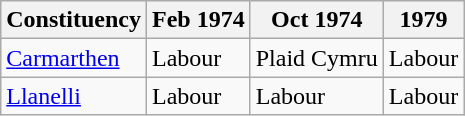<table class="wikitable">
<tr>
<th>Constituency</th>
<th>Feb 1974</th>
<th>Oct 1974</th>
<th>1979</th>
</tr>
<tr>
<td><a href='#'>Carmarthen</a></td>
<td bgcolor=>Labour</td>
<td bgcolor=>Plaid Cymru</td>
<td bgcolor=>Labour</td>
</tr>
<tr>
<td><a href='#'>Llanelli</a></td>
<td bgcolor=>Labour</td>
<td bgcolor=>Labour</td>
<td bgcolor=>Labour</td>
</tr>
</table>
